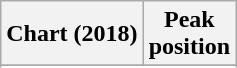<table class="wikitable sortable plainrowheaders" style="text-align:center">
<tr>
<th scope="col">Chart (2018)</th>
<th scope="col">Peak<br>position</th>
</tr>
<tr>
</tr>
<tr>
</tr>
<tr>
</tr>
</table>
